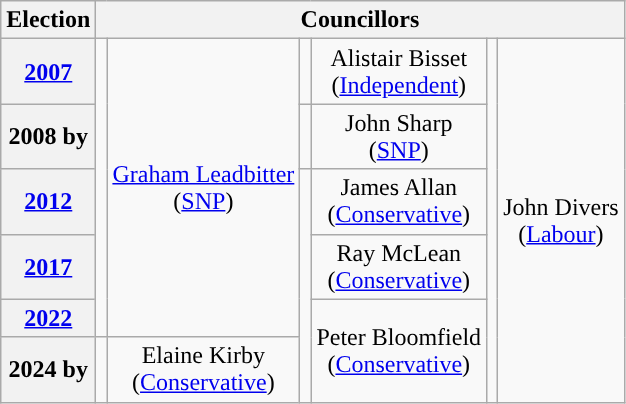<table class="wikitable" style="text-align:center">
<tr>
<th>Election</th>
<th colspan="6">Councillors</th>
</tr>
<tr>
<th><a href='#'>2007</a></th>
<td rowspan=5; style="background-color: "></td>
<td rowspan=5><a href='#'>Graham Leadbitter</a><br>(<a href='#'>SNP</a>)</td>
<td rowspan=1; style="background-color: "></td>
<td rowspan=1>Alistair Bisset<br>(<a href='#'>Independent</a>)</td>
<td rowspan=6; style="background-color: "></td>
<td rowspan="6">John Divers<br>(<a href='#'>Labour</a>)</td>
</tr>
<tr>
<th>2008 by</th>
<td rowspan=1; style="background-color: "></td>
<td rowspan=1>John Sharp<br>(<a href='#'>SNP</a>)</td>
</tr>
<tr>
<th><a href='#'>2012</a></th>
<td rowspan=4; style="background-color: "></td>
<td rowspan=1>James Allan<br>(<a href='#'>Conservative</a>)</td>
</tr>
<tr>
<th><a href='#'>2017</a></th>
<td rowspan=1>Ray McLean<br>(<a href='#'>Conservative</a>)</td>
</tr>
<tr>
<th><a href='#'>2022</a></th>
<td rowspan=2>Peter Bloomfield<br>(<a href='#'>Conservative</a>)</td>
</tr>
<tr>
<th>2024 by</th>
<td rowspan=1; style="background-color: "></td>
<td rowspan=1>Elaine Kirby<br>(<a href='#'>Conservative</a>)</td>
</tr>
</table>
